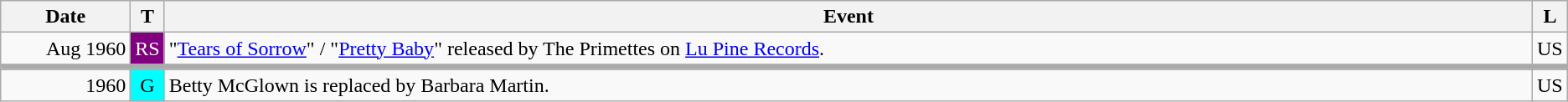<table class="wikitable" style="text-align: center">
<tr>
<th style="width:12ch">Date</th>
<th style="width:1%">T</th>
<th>Event</th>
<th style="width:2%">L</th>
</tr>
<tr>
<td style="text-align: right">Aug 1960</td>
<td style="background:purple; color: white">RS</td>
<td style="text-align:left;">"<a href='#'>Tears of Sorrow</a>" / "<a href='#'>Pretty Baby</a>" released by The Primettes on <a href='#'>Lu Pine Records</a>.</td>
<td>US</td>
</tr>
<tr>
<td colspan="6" style="background: #aaa; height: 3px; padding: 0 !important"></td>
</tr>
<tr>
<td style="text-align: right">1960</td>
<td style="background:aqua">G</td>
<td style="text-align:left;">Betty McGlown is replaced by Barbara Martin.</td>
<td>US</td>
</tr>
</table>
